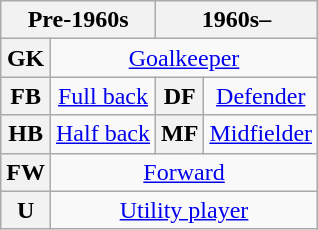<table class="wikitable" style="text-align:center">
<tr>
<th colspan="2">Pre-1960s</th>
<th colspan="2">1960s–</th>
</tr>
<tr>
<th>GK</th>
<td colspan="3"><a href='#'>Goalkeeper</a></td>
</tr>
<tr>
<th>FB</th>
<td><a href='#'>Full back</a></td>
<th>DF</th>
<td><a href='#'>Defender</a></td>
</tr>
<tr>
<th>HB</th>
<td><a href='#'>Half back</a></td>
<th>MF</th>
<td><a href='#'>Midfielder</a></td>
</tr>
<tr>
<th>FW</th>
<td colspan="3"><a href='#'>Forward</a></td>
</tr>
<tr>
<th>U</th>
<td colspan="3"><a href='#'>Utility player</a></td>
</tr>
</table>
